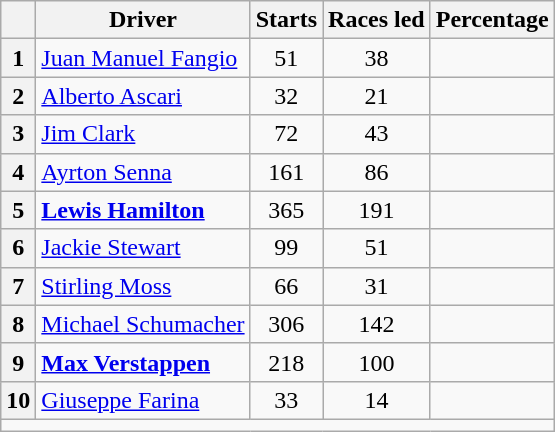<table class="wikitable" style="text-align:center">
<tr>
<th></th>
<th>Driver</th>
<th>Starts</th>
<th>Races led</th>
<th>Percentage</th>
</tr>
<tr>
<th>1</th>
<td align=left> <a href='#'>Juan Manuel Fangio</a></td>
<td>51</td>
<td>38</td>
<td></td>
</tr>
<tr>
<th>2</th>
<td align=left> <a href='#'>Alberto Ascari</a></td>
<td>32</td>
<td>21</td>
<td></td>
</tr>
<tr>
<th>3</th>
<td align=left> <a href='#'>Jim Clark</a></td>
<td>72</td>
<td>43</td>
<td></td>
</tr>
<tr>
<th>4</th>
<td align=left> <a href='#'>Ayrton Senna</a></td>
<td>161</td>
<td>86</td>
<td></td>
</tr>
<tr>
<th>5</th>
<td align=left> <strong><a href='#'>Lewis Hamilton</a></strong></td>
<td>365</td>
<td>191</td>
<td></td>
</tr>
<tr>
<th>6</th>
<td align=left> <a href='#'>Jackie Stewart</a></td>
<td>99</td>
<td>51</td>
<td></td>
</tr>
<tr>
<th>7</th>
<td align=left> <a href='#'>Stirling Moss</a></td>
<td>66</td>
<td>31</td>
<td></td>
</tr>
<tr>
<th>8</th>
<td align=left> <a href='#'>Michael Schumacher</a></td>
<td>306</td>
<td>142</td>
<td></td>
</tr>
<tr>
<th>9</th>
<td align=left> <strong><a href='#'>Max Verstappen</a></strong></td>
<td>218</td>
<td>100</td>
<td></td>
</tr>
<tr>
<th>10</th>
<td align=left> <a href='#'>Giuseppe Farina</a></td>
<td>33</td>
<td>14</td>
<td></td>
</tr>
<tr>
<td colspan=5></td>
</tr>
</table>
